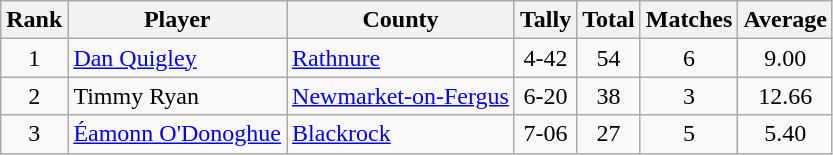<table class="wikitable">
<tr>
<th>Rank</th>
<th>Player</th>
<th>County</th>
<th>Tally</th>
<th>Total</th>
<th>Matches</th>
<th>Average</th>
</tr>
<tr>
<td rowspan=1 align=center>1</td>
<td><a href='#'>Dan Quigley</a></td>
<td><a href='#'>Rathnure</a></td>
<td align=center>4-42</td>
<td align=center>54</td>
<td align=center>6</td>
<td align=center>9.00</td>
</tr>
<tr>
<td rowspan=1 align=center>2</td>
<td>Timmy Ryan</td>
<td><a href='#'>Newmarket-on-Fergus</a></td>
<td align=center>6-20</td>
<td align=center>38</td>
<td align=center>3</td>
<td align=center>12.66</td>
</tr>
<tr>
<td rowspan=1 align=center>3</td>
<td><a href='#'>Éamonn O'Donoghue</a></td>
<td><a href='#'>Blackrock</a></td>
<td align=center>7-06</td>
<td align=center>27</td>
<td align=center>5</td>
<td align=center>5.40</td>
</tr>
</table>
